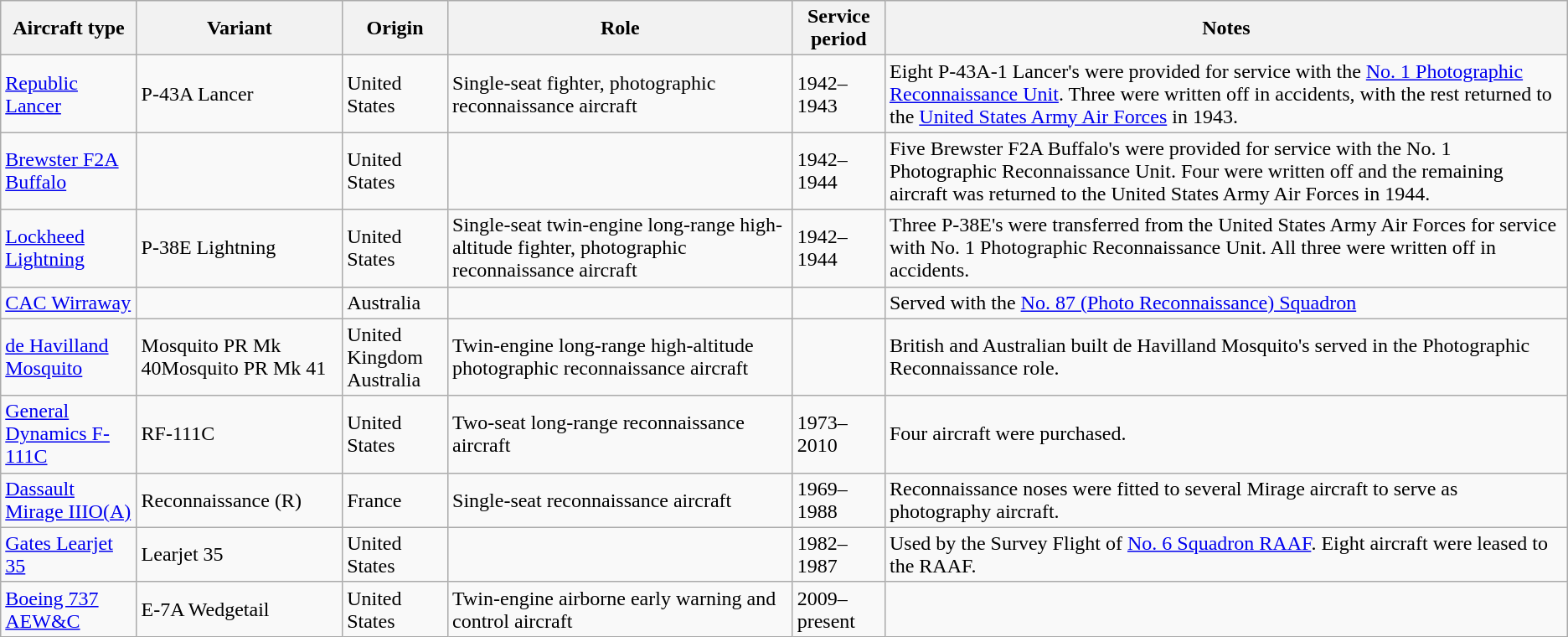<table class="wikitable sortable">
<tr>
<th>Aircraft type</th>
<th>Variant</th>
<th>Origin</th>
<th>Role</th>
<th>Service period</th>
<th>Notes</th>
</tr>
<tr>
<td><a href='#'>Republic Lancer</a></td>
<td>P-43A Lancer</td>
<td>United States</td>
<td>Single-seat fighter, photographic reconnaissance aircraft</td>
<td>1942–1943</td>
<td>Eight P-43A-1 Lancer's were provided for service with the <a href='#'>No. 1 Photographic Reconnaissance Unit</a>. Three were written off in accidents, with the rest returned to the <a href='#'>United States Army Air Forces</a> in 1943.</td>
</tr>
<tr>
<td><a href='#'>Brewster F2A Buffalo</a></td>
<td></td>
<td>United States</td>
<td></td>
<td>1942–1944</td>
<td>Five Brewster F2A Buffalo's were provided for service with the No. 1 Photographic Reconnaissance Unit. Four were written off and the remaining aircraft was returned to the United States Army Air Forces in 1944.</td>
</tr>
<tr>
<td><a href='#'>Lockheed Lightning</a></td>
<td>P-38E Lightning</td>
<td>United States</td>
<td>Single-seat twin-engine long-range high-altitude fighter, photographic reconnaissance aircraft</td>
<td>1942–1944</td>
<td>Three P-38E's were transferred from the United States Army Air Forces for service with No. 1 Photographic Reconnaissance Unit. All three were written off in accidents.</td>
</tr>
<tr>
<td><a href='#'>CAC Wirraway</a></td>
<td></td>
<td>Australia</td>
<td></td>
<td></td>
<td>Served with the <a href='#'>No. 87 (Photo Reconnaissance) Squadron</a></td>
</tr>
<tr>
<td><a href='#'>de Havilland Mosquito</a></td>
<td>Mosquito PR Mk 40Mosquito PR Mk 41</td>
<td>United Kingdom<br>Australia</td>
<td>Twin-engine long-range high-altitude photographic reconnaissance aircraft</td>
<td></td>
<td>British and Australian built de Havilland Mosquito's served in the Photographic Reconnaissance role.</td>
</tr>
<tr>
<td><a href='#'>General Dynamics F-111C</a></td>
<td>RF-111C</td>
<td>United States</td>
<td>Two-seat long-range reconnaissance aircraft</td>
<td>1973–2010</td>
<td>Four aircraft were purchased.</td>
</tr>
<tr>
<td><a href='#'>Dassault Mirage IIIO(A)</a></td>
<td>Reconnaissance (R)</td>
<td>France</td>
<td>Single-seat reconnaissance aircraft</td>
<td>1969–1988</td>
<td>Reconnaissance noses were fitted to several Mirage aircraft to serve as photography aircraft.</td>
</tr>
<tr>
<td><a href='#'>Gates Learjet 35</a></td>
<td>Learjet 35</td>
<td>United States</td>
<td></td>
<td>1982–1987</td>
<td>Used by the Survey Flight of <a href='#'>No. 6 Squadron RAAF</a>. Eight aircraft were leased to the RAAF.</td>
</tr>
<tr>
<td><a href='#'>Boeing 737 AEW&C</a></td>
<td>E-7A Wedgetail</td>
<td>United States</td>
<td>Twin-engine airborne early warning and control aircraft</td>
<td>2009–present</td>
<td></td>
</tr>
</table>
